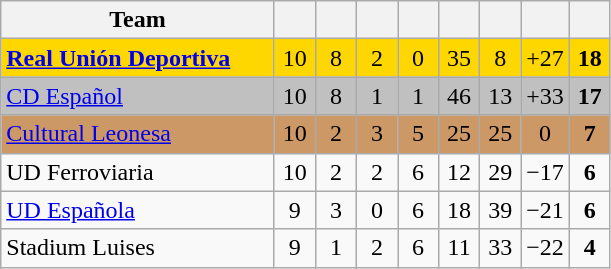<table class="wikitable" style="text-align:center">
<tr>
<th width="175">Team</th>
<th width="20"></th>
<th width="20"></th>
<th width="20"></th>
<th width="20"></th>
<th width="20"></th>
<th width="20"></th>
<th width="20"></th>
<th width="20"></th>
</tr>
<tr bgcolor=gold>
<td align=left><strong><a href='#'>Real Unión Deportiva</a></strong></td>
<td>10</td>
<td>8</td>
<td>2</td>
<td>0</td>
<td>35</td>
<td>8</td>
<td>+27</td>
<td><strong>18</strong></td>
</tr>
<tr bgcolor=silver>
<td align=left><a href='#'>CD Español</a></td>
<td>10</td>
<td>8</td>
<td>1</td>
<td>1</td>
<td>46</td>
<td>13</td>
<td>+33</td>
<td><strong>17</strong></td>
</tr>
<tr bgcolor=#cc9966>
<td align=left><a href='#'>Cultural Leonesa</a></td>
<td>10</td>
<td>2</td>
<td>3</td>
<td>5</td>
<td>25</td>
<td>25</td>
<td>0</td>
<td><strong>7</strong></td>
</tr>
<tr>
<td align=left>UD Ferroviaria</td>
<td>10</td>
<td>2</td>
<td>2</td>
<td>6</td>
<td>12</td>
<td>29</td>
<td>−17</td>
<td><strong>6</strong></td>
</tr>
<tr>
<td align=left><a href='#'>UD Española</a></td>
<td>9</td>
<td>3</td>
<td>0</td>
<td>6</td>
<td>18</td>
<td>39</td>
<td>−21</td>
<td><strong>6</strong></td>
</tr>
<tr>
<td align=left>Stadium Luises</td>
<td>9</td>
<td>1</td>
<td>2</td>
<td>6</td>
<td>11</td>
<td>33</td>
<td>−22</td>
<td><strong>4</strong></td>
</tr>
</table>
